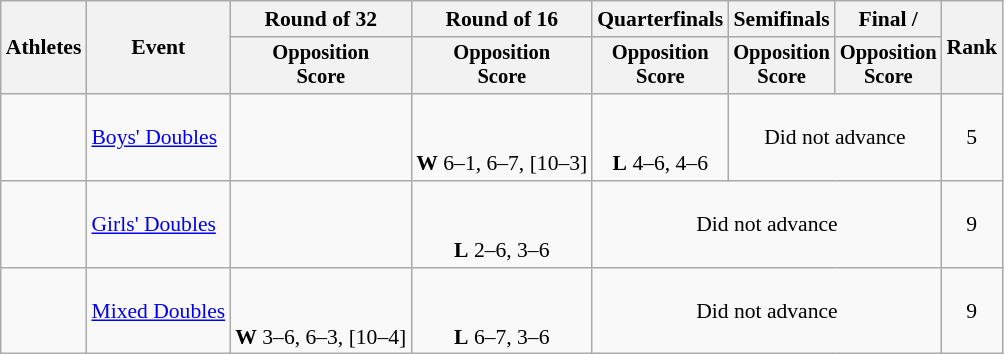<table class=wikitable style="font-size:90%">
<tr>
<th rowspan="2">Athletes</th>
<th rowspan="2">Event</th>
<th>Round of 32</th>
<th>Round of 16</th>
<th>Quarterfinals</th>
<th>Semifinals</th>
<th>Final / </th>
<th rowspan=2>Rank</th>
</tr>
<tr style="font-size:95%">
<th>Opposition<br>Score</th>
<th>Opposition<br>Score</th>
<th>Opposition<br>Score</th>
<th>Opposition<br>Score</th>
<th>Opposition<br>Score</th>
</tr>
<tr align=center>
<td align=left><br></td>
<td align=left><a href='#'>Boys' Doubles</a></td>
<td></td>
<td><br><br><strong>W</strong> 6–1, 6–7, [10–3]</td>
<td><br><br><strong>L</strong> 4–6, 4–6</td>
<td colspan=2>Did not advance</td>
<td>5</td>
</tr>
<tr align=center>
<td align=left><br></td>
<td align=left><a href='#'>Girls' Doubles</a></td>
<td></td>
<td><br><br><strong>L</strong> 2–6, 3–6</td>
<td colspan=3>Did not advance</td>
<td>9</td>
</tr>
<tr align=center>
<td align=left><br></td>
<td align=left><a href='#'>Mixed Doubles</a></td>
<td><br><br><strong>W</strong> 3–6, 6–3, [10–4]</td>
<td><br><br><strong>L</strong> 6–7, 3–6</td>
<td colspan=3>Did not advance</td>
<td>9</td>
</tr>
</table>
